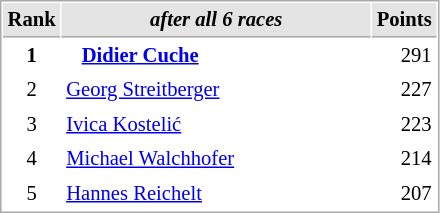<table cellspacing="1" cellpadding="3" style="border:1px solid #AAAAAA;font-size:86%">
<tr bgcolor="#E4E4E4">
<th style="border-bottom:1px solid #AAAAAA" width=10>Rank</th>
<th style="border-bottom:1px solid #AAAAAA" width=200><strong><em>after all 6 races</em></strong></th>
<th style="border-bottom:1px solid #AAAAAA" width=20>Points</th>
</tr>
<tr>
<td align="center"><strong>1</strong></td>
<td>   <strong><a href='#'>Didier Cuche</a> </strong></td>
<td align="right">291</td>
</tr>
<tr>
<td align="center">2</td>
<td> <a href='#'>Georg Streitberger</a></td>
<td align="right">227</td>
</tr>
<tr>
<td align="center">3</td>
<td> <a href='#'>Ivica Kostelić</a></td>
<td align="right">223</td>
</tr>
<tr>
<td align="center">4</td>
<td> <a href='#'>Michael Walchhofer</a></td>
<td align="right">214</td>
</tr>
<tr>
<td align="center">5</td>
<td> <a href='#'>Hannes Reichelt</a></td>
<td align="right">207</td>
</tr>
</table>
